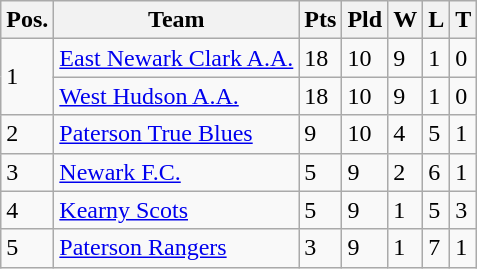<table class="wikitable">
<tr>
<th>Pos.</th>
<th>Team</th>
<th>Pts</th>
<th>Pld</th>
<th>W</th>
<th>L</th>
<th>T</th>
</tr>
<tr>
<td rowspan=2>1</td>
<td><a href='#'>East Newark Clark A.A.</a></td>
<td>18</td>
<td>10</td>
<td>9</td>
<td>1</td>
<td>0</td>
</tr>
<tr>
<td><a href='#'>West Hudson A.A.</a></td>
<td>18</td>
<td>10</td>
<td>9</td>
<td>1</td>
<td>0</td>
</tr>
<tr>
<td>2</td>
<td><a href='#'>Paterson True Blues</a></td>
<td>9</td>
<td>10</td>
<td>4</td>
<td>5</td>
<td>1</td>
</tr>
<tr>
<td>3</td>
<td><a href='#'>Newark F.C.</a></td>
<td>5</td>
<td>9</td>
<td>2</td>
<td>6</td>
<td>1</td>
</tr>
<tr>
<td>4</td>
<td><a href='#'>Kearny Scots</a></td>
<td>5</td>
<td>9</td>
<td>1</td>
<td>5</td>
<td>3</td>
</tr>
<tr>
<td>5</td>
<td><a href='#'>Paterson Rangers</a></td>
<td>3</td>
<td>9</td>
<td>1</td>
<td>7</td>
<td>1</td>
</tr>
</table>
